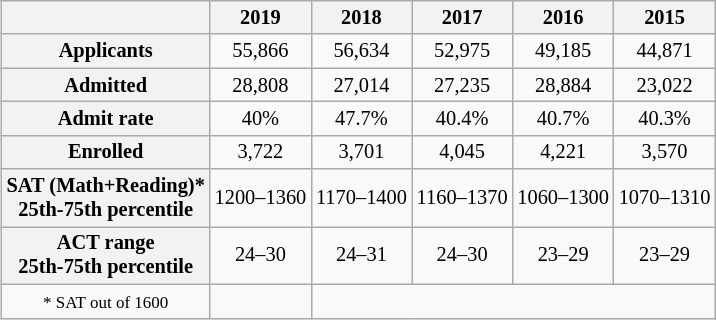<table class="wikitable" style="float:right; font-size:85%; margin:10px; text-align:center; font-size:85%; margin:auto">
<tr>
<th> </th>
<th>2019</th>
<th>2018</th>
<th>2017</th>
<th>2016</th>
<th>2015</th>
</tr>
<tr align="center">
<th>Applicants</th>
<td>55,866</td>
<td>56,634</td>
<td>52,975</td>
<td>49,185</td>
<td>44,871</td>
</tr>
<tr align="center">
<th>Admitted</th>
<td>28,808</td>
<td>27,014</td>
<td>27,235</td>
<td>28,884</td>
<td>23,022</td>
</tr>
<tr align="center">
<th>Admit rate</th>
<td>40%</td>
<td>47.7%</td>
<td>40.4%</td>
<td>40.7%</td>
<td>40.3%</td>
</tr>
<tr align="center">
<th>Enrolled</th>
<td>3,722</td>
<td>3,701</td>
<td>4,045</td>
<td>4,221</td>
<td>3,570</td>
</tr>
<tr align="center">
<th>SAT (Math+Reading)*<br>25th-75th percentile</th>
<td>1200–1360</td>
<td>1170–1400</td>
<td>1160–1370</td>
<td>1060–1300</td>
<td>1070–1310</td>
</tr>
<tr align="center">
<th>ACT range<br>25th-75th percentile</th>
<td>24–30</td>
<td>24–31</td>
<td>24–30</td>
<td>23–29</td>
<td>23–29</td>
</tr>
<tr>
<td><small>* SAT out of 1600</small></td>
<td></td>
</tr>
</table>
